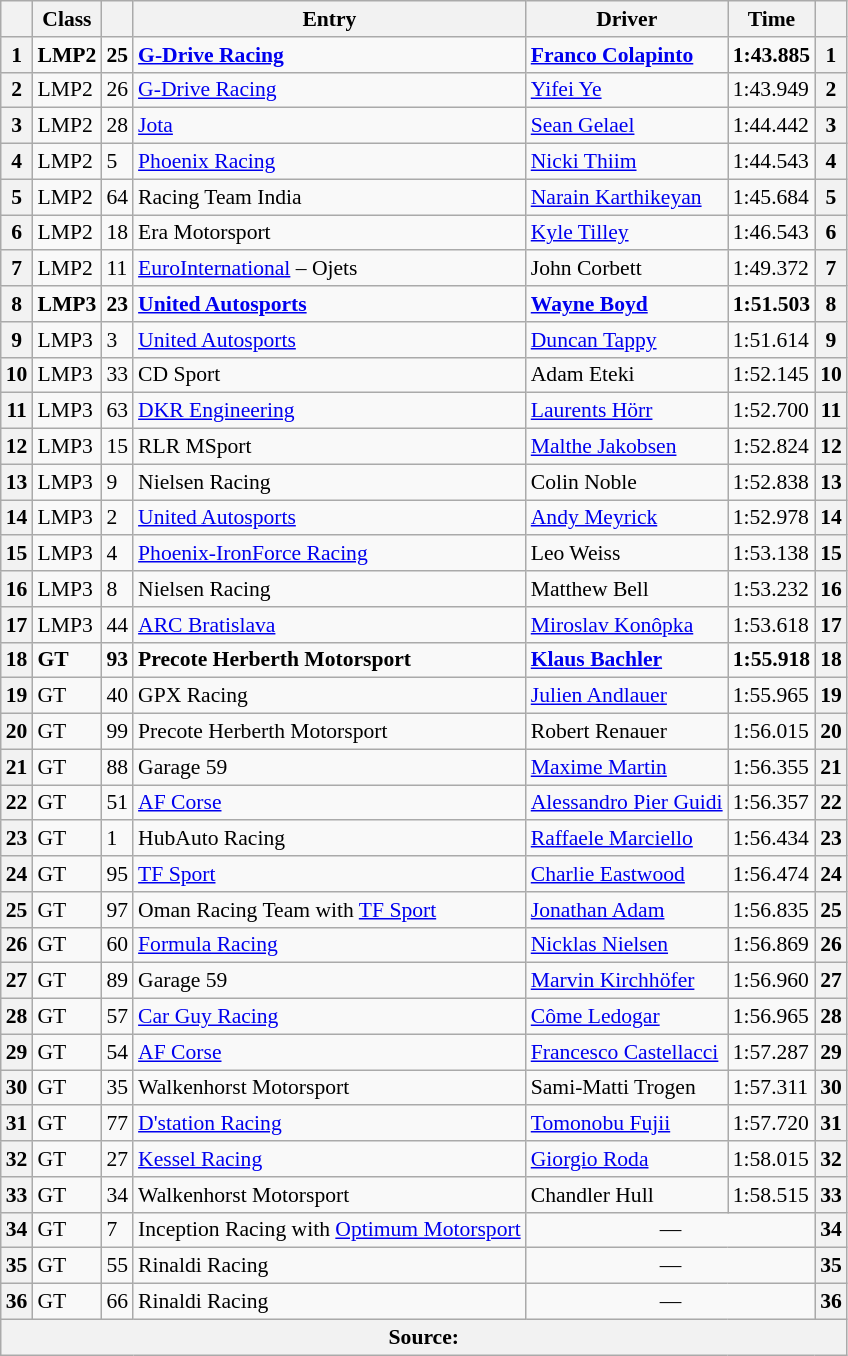<table class="wikitable sortable" style="font-size:90%;">
<tr>
<th></th>
<th class="unsortable">Class</th>
<th class="unsortable"></th>
<th class="unsortable">Entry</th>
<th class="unsortable">Driver</th>
<th class="unsortable">Time</th>
<th></th>
</tr>
<tr>
<th>1</th>
<td><strong>LMP2</strong></td>
<td><strong>25</strong></td>
<td><strong> <a href='#'>G-Drive Racing</a></strong></td>
<td><strong> <a href='#'>Franco Colapinto</a></strong></td>
<td><strong>1:43.885</strong></td>
<th>1</th>
</tr>
<tr>
<th>2</th>
<td>LMP2</td>
<td>26</td>
<td> <a href='#'>G-Drive Racing</a></td>
<td> <a href='#'>Yifei Ye</a></td>
<td>1:43.949</td>
<th>2</th>
</tr>
<tr>
<th>3</th>
<td>LMP2</td>
<td>28</td>
<td> <a href='#'>Jota</a></td>
<td> <a href='#'>Sean Gelael</a></td>
<td>1:44.442</td>
<th>3</th>
</tr>
<tr>
<th>4</th>
<td>LMP2</td>
<td>5</td>
<td> <a href='#'>Phoenix Racing</a></td>
<td> <a href='#'>Nicki Thiim</a></td>
<td>1:44.543</td>
<th>4</th>
</tr>
<tr>
<th>5</th>
<td>LMP2</td>
<td>64</td>
<td> Racing Team India</td>
<td> <a href='#'>Narain Karthikeyan</a></td>
<td>1:45.684</td>
<th>5</th>
</tr>
<tr>
<th>6</th>
<td>LMP2</td>
<td>18</td>
<td> Era Motorsport</td>
<td> <a href='#'>Kyle Tilley</a></td>
<td>1:46.543</td>
<th>6</th>
</tr>
<tr>
<th>7</th>
<td>LMP2</td>
<td>11</td>
<td> <a href='#'>EuroInternational</a> – Ojets</td>
<td> John Corbett</td>
<td>1:49.372</td>
<th>7</th>
</tr>
<tr>
<th>8</th>
<td><strong>LMP3</strong></td>
<td><strong>23</strong></td>
<td><strong> <a href='#'>United Autosports</a></strong></td>
<td><strong> <a href='#'>Wayne Boyd</a></strong></td>
<td><strong>1:51.503</strong></td>
<th>8</th>
</tr>
<tr>
<th>9</th>
<td>LMP3</td>
<td>3</td>
<td> <a href='#'>United Autosports</a></td>
<td> <a href='#'>Duncan Tappy</a></td>
<td>1:51.614</td>
<th>9</th>
</tr>
<tr>
<th>10</th>
<td>LMP3</td>
<td>33</td>
<td> CD Sport</td>
<td> Adam Eteki</td>
<td>1:52.145</td>
<th>10</th>
</tr>
<tr>
<th>11</th>
<td>LMP3</td>
<td>63</td>
<td> <a href='#'>DKR Engineering</a></td>
<td> <a href='#'>Laurents Hörr</a></td>
<td>1:52.700</td>
<th>11</th>
</tr>
<tr>
<th>12</th>
<td>LMP3</td>
<td>15</td>
<td> RLR MSport</td>
<td> <a href='#'>Malthe Jakobsen</a></td>
<td>1:52.824</td>
<th>12</th>
</tr>
<tr>
<th>13</th>
<td>LMP3</td>
<td>9</td>
<td> Nielsen Racing</td>
<td> Colin Noble</td>
<td>1:52.838</td>
<th>13</th>
</tr>
<tr>
<th>14</th>
<td>LMP3</td>
<td>2</td>
<td> <a href='#'>United Autosports</a></td>
<td> <a href='#'>Andy Meyrick</a></td>
<td>1:52.978</td>
<th>14</th>
</tr>
<tr>
<th>15</th>
<td>LMP3</td>
<td>4</td>
<td> <a href='#'>Phoenix-IronForce Racing</a></td>
<td> Leo Weiss</td>
<td>1:53.138</td>
<th>15</th>
</tr>
<tr>
<th>16</th>
<td>LMP3</td>
<td>8</td>
<td> Nielsen Racing</td>
<td> Matthew Bell</td>
<td>1:53.232</td>
<th>16</th>
</tr>
<tr>
<th>17</th>
<td>LMP3</td>
<td>44</td>
<td> <a href='#'>ARC Bratislava</a></td>
<td> <a href='#'>Miroslav Konôpka</a></td>
<td>1:53.618</td>
<th>17</th>
</tr>
<tr>
<th>18</th>
<td><strong>GT</strong></td>
<td><strong>93</strong></td>
<td><strong> Precote Herberth Motorsport</strong></td>
<td><strong> <a href='#'>Klaus Bachler</a></strong></td>
<td><strong>1:55.918</strong></td>
<th>18</th>
</tr>
<tr>
<th>19</th>
<td>GT</td>
<td>40</td>
<td> GPX Racing</td>
<td> <a href='#'>Julien Andlauer</a></td>
<td>1:55.965</td>
<th>19</th>
</tr>
<tr>
<th>20</th>
<td>GT</td>
<td>99</td>
<td> Precote Herberth Motorsport</td>
<td> Robert Renauer</td>
<td>1:56.015</td>
<th>20</th>
</tr>
<tr>
<th>21</th>
<td>GT</td>
<td>88</td>
<td> Garage 59</td>
<td> <a href='#'>Maxime Martin</a></td>
<td>1:56.355</td>
<th>21</th>
</tr>
<tr>
<th>22</th>
<td>GT</td>
<td>51</td>
<td> <a href='#'>AF Corse</a></td>
<td> <a href='#'>Alessandro Pier Guidi</a></td>
<td>1:56.357</td>
<th>22</th>
</tr>
<tr>
<th>23</th>
<td>GT</td>
<td>1</td>
<td> HubAuto Racing</td>
<td> <a href='#'>Raffaele Marciello</a></td>
<td>1:56.434</td>
<th>23</th>
</tr>
<tr>
<th>24</th>
<td>GT</td>
<td>95</td>
<td> <a href='#'>TF Sport</a></td>
<td> <a href='#'>Charlie Eastwood</a></td>
<td>1:56.474</td>
<th>24</th>
</tr>
<tr>
<th>25</th>
<td>GT</td>
<td>97</td>
<td> Oman Racing Team with <a href='#'>TF Sport</a></td>
<td> <a href='#'>Jonathan Adam</a></td>
<td>1:56.835</td>
<th>25</th>
</tr>
<tr>
<th>26</th>
<td>GT</td>
<td>60</td>
<td> <a href='#'>Formula Racing</a></td>
<td> <a href='#'>Nicklas Nielsen</a></td>
<td>1:56.869</td>
<th>26</th>
</tr>
<tr>
<th>27</th>
<td>GT</td>
<td>89</td>
<td> Garage 59</td>
<td> <a href='#'>Marvin Kirchhöfer</a></td>
<td>1:56.960</td>
<th>27</th>
</tr>
<tr>
<th>28</th>
<td>GT</td>
<td>57</td>
<td> <a href='#'>Car Guy Racing</a></td>
<td> <a href='#'>Côme Ledogar</a></td>
<td>1:56.965</td>
<th>28</th>
</tr>
<tr>
<th>29</th>
<td>GT</td>
<td>54</td>
<td> <a href='#'>AF Corse</a></td>
<td> <a href='#'>Francesco Castellacci</a></td>
<td>1:57.287</td>
<th>29</th>
</tr>
<tr>
<th>30</th>
<td>GT</td>
<td>35</td>
<td> Walkenhorst Motorsport</td>
<td> Sami-Matti Trogen</td>
<td>1:57.311</td>
<th>30</th>
</tr>
<tr>
<th>31</th>
<td>GT</td>
<td>77</td>
<td> <a href='#'>D'station Racing</a></td>
<td> <a href='#'>Tomonobu Fujii</a></td>
<td>1:57.720</td>
<th>31</th>
</tr>
<tr>
<th>32</th>
<td>GT</td>
<td>27</td>
<td> <a href='#'>Kessel Racing</a></td>
<td> <a href='#'>Giorgio Roda</a></td>
<td>1:58.015</td>
<th>32</th>
</tr>
<tr>
<th>33</th>
<td>GT</td>
<td>34</td>
<td> Walkenhorst Motorsport</td>
<td> Chandler Hull</td>
<td>1:58.515</td>
<th>33</th>
</tr>
<tr>
<th>34</th>
<td>GT</td>
<td>7</td>
<td> Inception Racing with <a href='#'>Optimum Motorsport</a></td>
<td colspan="2" align="center">—</td>
<th>34</th>
</tr>
<tr>
<th>35</th>
<td>GT</td>
<td>55</td>
<td> Rinaldi Racing</td>
<td colspan="2" align="center">—</td>
<th>35</th>
</tr>
<tr>
<th>36</th>
<td>GT</td>
<td>66</td>
<td> Rinaldi Racing</td>
<td colspan="2" align="center">—</td>
<th>36</th>
</tr>
<tr>
<th colspan="7">Source:</th>
</tr>
</table>
